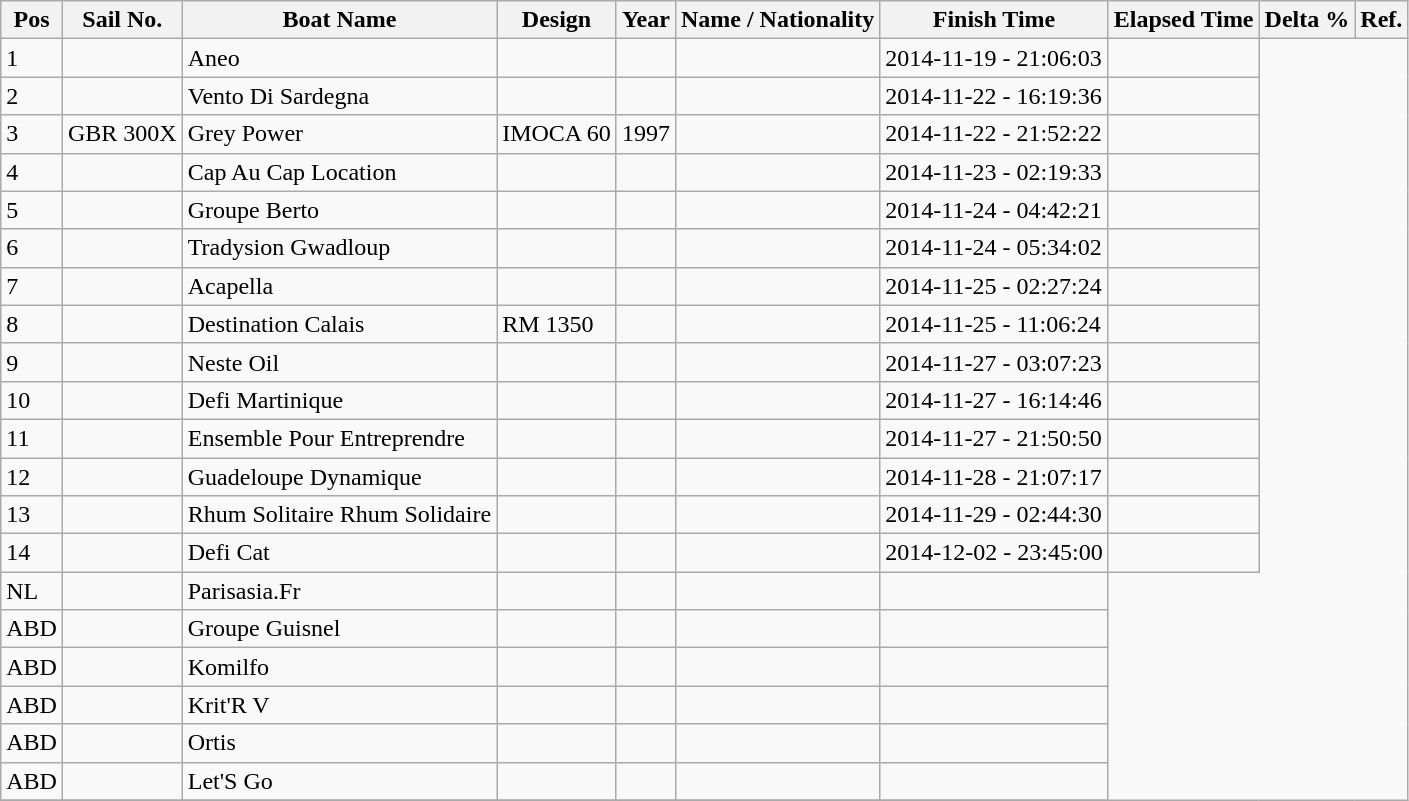<table class="wikitable">
<tr>
<th>Pos</th>
<th>Sail No.</th>
<th>Boat Name</th>
<th>Design</th>
<th>Year</th>
<th>Name / Nationality</th>
<th>Finish Time</th>
<th>Elapsed Time</th>
<th>Delta %</th>
<th>Ref.</th>
</tr>
<tr>
<td>1</td>
<td></td>
<td>Aneo</td>
<td></td>
<td></td>
<td></td>
<td>2014-11-19 - 21:06:03</td>
<td></td>
</tr>
<tr>
<td>2</td>
<td></td>
<td>Vento Di Sardegna</td>
<td></td>
<td></td>
<td></td>
<td>2014-11-22 - 16:19:36</td>
<td></td>
</tr>
<tr>
<td>3</td>
<td>GBR 300X</td>
<td>Grey Power</td>
<td>IMOCA 60</td>
<td>1997</td>
<td></td>
<td>2014-11-22 - 21:52:22</td>
<td></td>
</tr>
<tr>
<td>4</td>
<td></td>
<td>Cap Au Cap Location</td>
<td></td>
<td></td>
<td></td>
<td>2014-11-23 - 02:19:33</td>
<td></td>
</tr>
<tr>
<td>5</td>
<td></td>
<td>Groupe Berto</td>
<td></td>
<td></td>
<td></td>
<td>2014-11-24 - 04:42:21</td>
<td></td>
</tr>
<tr>
<td>6</td>
<td></td>
<td>Tradysion Gwadloup</td>
<td></td>
<td></td>
<td></td>
<td>2014-11-24 - 05:34:02</td>
<td></td>
</tr>
<tr>
<td>7</td>
<td></td>
<td>Acapella</td>
<td></td>
<td></td>
<td></td>
<td>2014-11-25 - 02:27:24</td>
<td></td>
</tr>
<tr>
<td>8</td>
<td></td>
<td>Destination Calais</td>
<td>RM 1350</td>
<td></td>
<td></td>
<td>2014-11-25 - 11:06:24</td>
<td></td>
</tr>
<tr>
<td>9</td>
<td></td>
<td>Neste Oil</td>
<td></td>
<td></td>
<td></td>
<td>2014-11-27 - 03:07:23</td>
<td></td>
</tr>
<tr>
<td>10</td>
<td></td>
<td>Defi Martinique</td>
<td></td>
<td></td>
<td></td>
<td>2014-11-27 - 16:14:46</td>
<td></td>
</tr>
<tr>
<td>11</td>
<td></td>
<td>Ensemble Pour Entreprendre</td>
<td></td>
<td></td>
<td></td>
<td>2014-11-27 - 21:50:50</td>
<td></td>
</tr>
<tr>
<td>12</td>
<td></td>
<td>Guadeloupe Dynamique</td>
<td></td>
<td></td>
<td></td>
<td>2014-11-28 - 21:07:17</td>
<td></td>
</tr>
<tr>
<td>13</td>
<td></td>
<td>Rhum Solitaire Rhum Solidaire</td>
<td></td>
<td></td>
<td></td>
<td>2014-11-29 - 02:44:30</td>
<td></td>
</tr>
<tr>
<td>14</td>
<td></td>
<td>Defi Cat</td>
<td></td>
<td></td>
<td></td>
<td>2014-12-02 - 23:45:00</td>
<td></td>
</tr>
<tr>
<td>NL</td>
<td></td>
<td>Parisasia.Fr</td>
<td></td>
<td></td>
<td></td>
<td></td>
</tr>
<tr>
<td>ABD</td>
<td></td>
<td>Groupe Guisnel</td>
<td></td>
<td></td>
<td></td>
<td></td>
</tr>
<tr>
<td>ABD</td>
<td></td>
<td>Komilfo</td>
<td></td>
<td></td>
<td></td>
<td></td>
</tr>
<tr>
<td>ABD</td>
<td></td>
<td>Krit'R V</td>
<td></td>
<td></td>
<td></td>
<td></td>
</tr>
<tr>
<td>ABD</td>
<td></td>
<td>Ortis</td>
<td></td>
<td></td>
<td></td>
<td></td>
</tr>
<tr>
<td>ABD</td>
<td></td>
<td>Let'S Go</td>
<td></td>
<td></td>
<td></td>
<td></td>
</tr>
<tr>
</tr>
</table>
